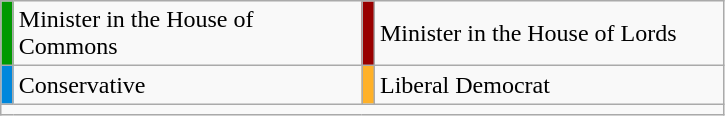<table class="wikitable">
<tr>
<td style="width:1px;; background:#090;"></td>
<td width=225>Minister in the House of Commons</td>
<td style="width:1px;; background:#900;"></td>
<td width=225>Minister in the House of Lords</td>
</tr>
<tr>
<td style="width:1px;; background:#0087dc;"></td>
<td width=225>Conservative</td>
<td style="width:1px;; background:#FFB128;"></td>
<td width=225>Liberal Democrat</td>
</tr>
<tr>
<td colspan=4></td>
</tr>
</table>
